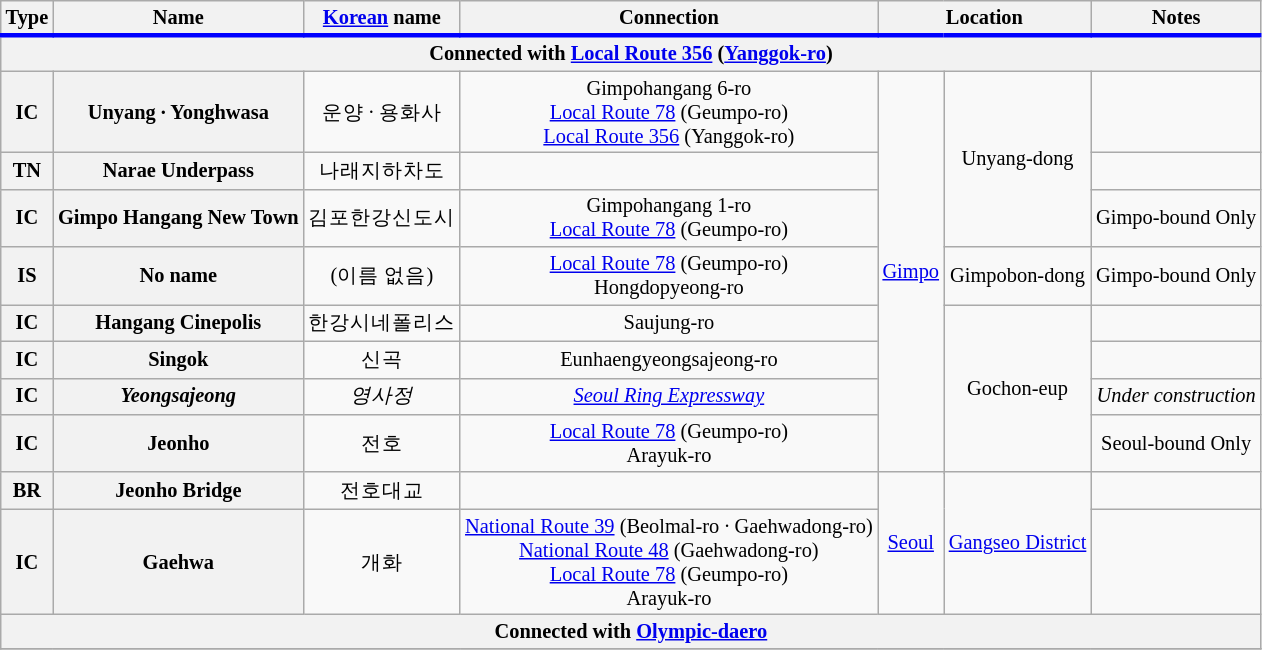<table class="wikitable" style="font-size: 85%; text-align: center;">
<tr style="border-bottom:solid 3px blue;">
<th>Type</th>
<th>Name</th>
<th><a href='#'>Korean</a> name</th>
<th>Connection</th>
<th colspan="2">Location</th>
<th>Notes</th>
</tr>
<tr>
<th colspan=7>Connected with <a href='#'>Local Route 356</a> (<a href='#'>Yanggok-ro</a>)</th>
</tr>
<tr>
<th>IC</th>
<th>Unyang · Yonghwasa</th>
<td>운양 · 용화사</td>
<td>Gimpohangang 6-ro<br><a href='#'>Local Route 78</a> (Geumpo-ro)<br><a href='#'>Local Route 356</a> (Yanggok-ro)</td>
<td style="width:1.2em;" rowspan="9"><a href='#'>Gimpo</a></td>
<td rowspan="3">Unyang-dong</td>
<td></td>
</tr>
<tr>
<th>TN</th>
<th>Narae Underpass</th>
<td>나래지하차도</td>
<td></td>
<td></td>
</tr>
<tr>
<th>IC</th>
<th>Gimpo Hangang New Town</th>
<td>김포한강신도시</td>
<td>Gimpohangang 1-ro<br><a href='#'>Local Route 78</a> (Geumpo-ro)</td>
<td>Gimpo-bound Only</td>
</tr>
<tr>
<th>IS</th>
<th>No name</th>
<td>(이름 없음)</td>
<td><a href='#'>Local Route 78</a> (Geumpo-ro)<br>Hongdopyeong-ro</td>
<td>Gimpobon-dong</td>
<td>Gimpo-bound Only</td>
</tr>
<tr>
<th>IC</th>
<th>Hangang Cinepolis</th>
<td>한강시네폴리스</td>
<td>Saujung-ro</td>
<td rowspan="5">Gochon-eup</td>
<td></td>
</tr>
<tr>
<th>IC</th>
<th>Singok</th>
<td>신곡</td>
<td>Eunhaengyeongsajeong-ro</td>
<td></td>
</tr>
<tr>
<th>IC</th>
<th><em>Yeongsajeong</em></th>
<td><em>영사정</em></td>
<td><em><a href='#'>Seoul Ring Expressway</a></em></td>
<td><em>Under construction</em></td>
</tr>
<tr>
<th>IC</th>
<th>Jeonho</th>
<td>전호</td>
<td><a href='#'>Local Route 78</a> (Geumpo-ro)<br>Arayuk-ro</td>
<td>Seoul-bound Only</td>
</tr>
<tr>
<th rowspan="2">BR</th>
<th rowspan="2">Jeonho Bridge</th>
<td rowspan="2">전호대교</td>
<td rowspan="2"></td>
<td rowspan="2"></td>
</tr>
<tr>
<td style="width:1.2em;" rowspan="2"><a href='#'>Seoul</a></td>
<td rowspan="2"><a href='#'>Gangseo District</a></td>
</tr>
<tr>
<th>IC</th>
<th>Gaehwa</th>
<td>개화</td>
<td><a href='#'>National Route 39</a> (Beolmal-ro · Gaehwadong-ro)<br><a href='#'>National Route 48</a> (Gaehwadong-ro)<br><a href='#'>Local Route 78</a> (Geumpo-ro)<br>Arayuk-ro</td>
<td></td>
</tr>
<tr>
<th colspan="7">Connected with <a href='#'>Olympic-daero</a></th>
</tr>
<tr>
</tr>
</table>
